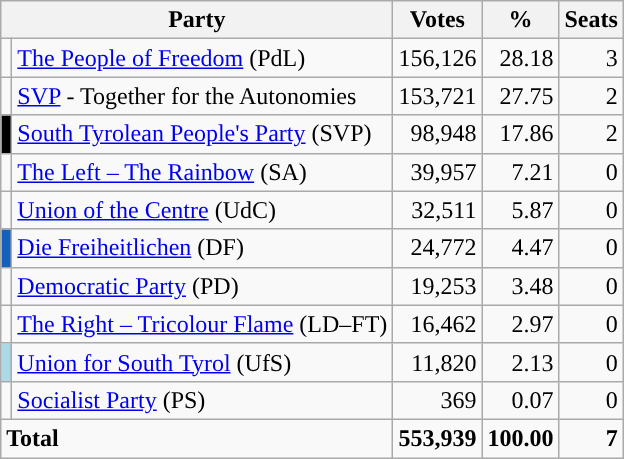<table class=wikitable style="text-align:right">
<tr>
<th colspan=2>Party</th>
<th>Votes</th>
<th>%</th>
<th>Seats</th>
</tr>
<tr>
<td></td>
<td align="left"><a href='#'>The People of Freedom</a> (PdL)</td>
<td align="right">156,126</td>
<td align="right">28.18</td>
<td align="right">3</td>
</tr>
<tr>
<td></td>
<td align="left"><a href='#'>SVP</a> - Together for the Autonomies</td>
<td align="right">153,721</td>
<td align="right">27.75</td>
<td align="right">2</td>
</tr>
<tr>
<td bgcolor="black"></td>
<td align="left"><a href='#'>South Tyrolean People's Party</a> (SVP)</td>
<td align="right">98,948</td>
<td align="right">17.86</td>
<td align="right">2</td>
</tr>
<tr>
<td></td>
<td align="left"><a href='#'>The Left – The Rainbow</a> (SA)</td>
<td align="right">39,957</td>
<td align="right">7.21</td>
<td align="right">0</td>
</tr>
<tr>
<td></td>
<td align="left"><a href='#'>Union of the Centre</a> (UdC)</td>
<td align="right">32,511</td>
<td align="right">5.87</td>
<td align="right">0</td>
</tr>
<tr>
<td bgcolor="#1560BD"></td>
<td align="left"><a href='#'>Die Freiheitlichen</a> (DF)</td>
<td align="right">24,772</td>
<td align="right">4.47</td>
<td align="right">0</td>
</tr>
<tr>
<td></td>
<td align="left"><a href='#'>Democratic Party</a> (PD)</td>
<td align="right">19,253</td>
<td align="right">3.48</td>
<td align="right">0</td>
</tr>
<tr>
<td></td>
<td align="left"><a href='#'>The Right – Tricolour Flame</a> (LD–FT)</td>
<td align="right">16,462</td>
<td align="right">2.97</td>
<td align="right">0</td>
</tr>
<tr>
<td bgcolor="lightblue"></td>
<td align="left"><a href='#'>Union for South Tyrol</a> (UfS)</td>
<td align="right">11,820</td>
<td align="right">2.13</td>
<td align="right">0</td>
</tr>
<tr>
<td></td>
<td align="left"><a href='#'>Socialist Party</a> (PS)</td>
<td align="right">369</td>
<td align="right">0.07</td>
<td align="right">0</td>
</tr>
<tr>
<td align="left" colspan=2><strong>Total</strong></td>
<td align="right"><strong>553,939</strong></td>
<td align="right"><strong>100.00</strong></td>
<td align="right"><strong>7</strong></td>
</tr>
</table>
